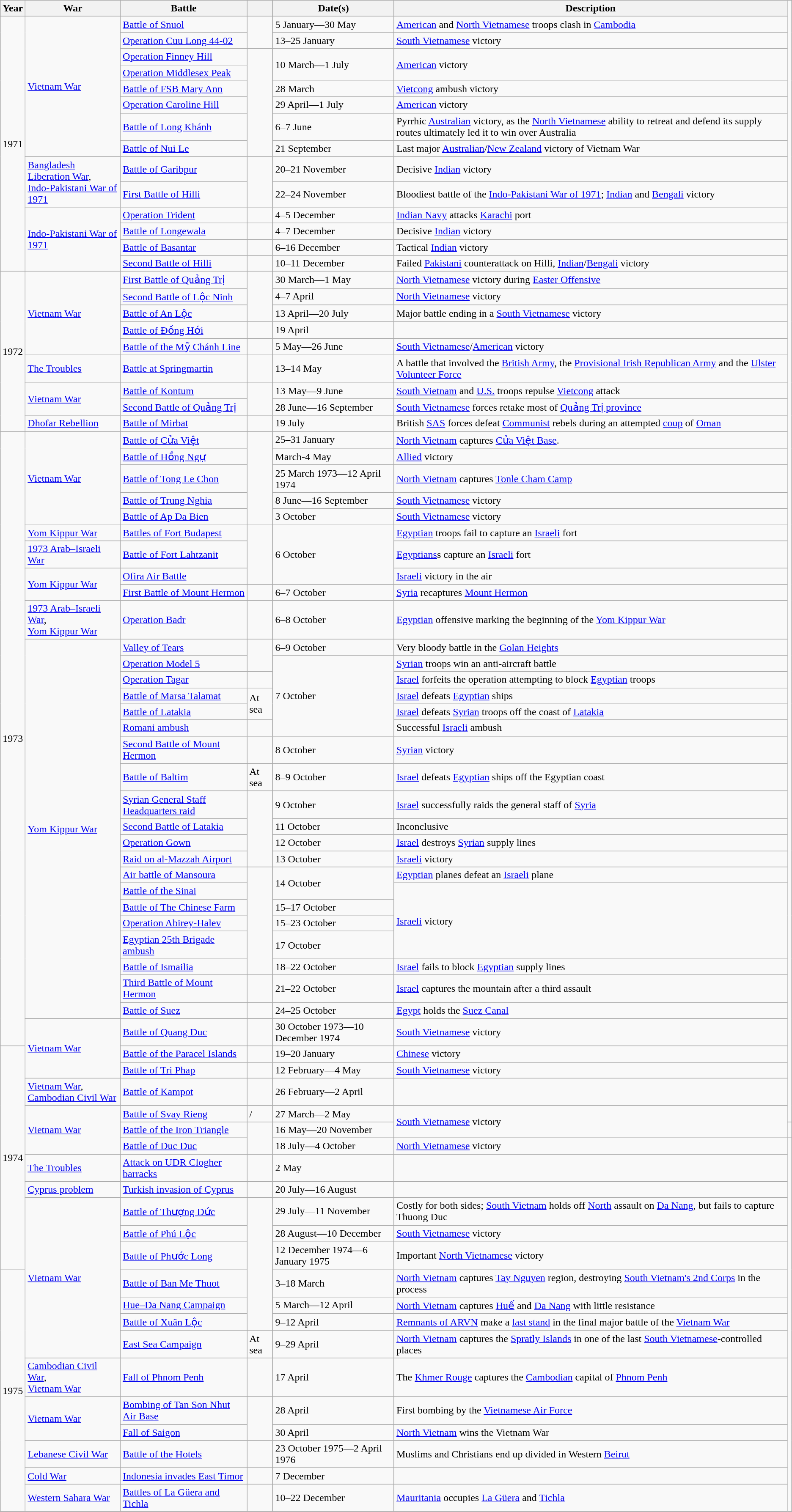<table class="wikitable sortable">
<tr>
<th class="unsortable">Year</th>
<th>War</th>
<th class="unsortable">Battle</th>
<th></th>
<th>Date(s)</th>
<th class="unsortable">Description</th>
</tr>
<tr>
<td rowspan="14">1971</td>
<td rowspan="8"><a href='#'>Vietnam War</a></td>
<td><a href='#'>Battle of Snuol</a></td>
<td rowspan="2"></td>
<td>5 January—30 May</td>
<td><a href='#'>American</a> and <a href='#'>North Vietnamese</a> troops clash in <a href='#'>Cambodia</a></td>
</tr>
<tr>
<td><a href='#'>Operation Cuu Long 44-02</a></td>
<td>13–25 January</td>
<td><a href='#'>South Vietnamese</a> victory</td>
</tr>
<tr>
<td><a href='#'>Operation Finney Hill</a></td>
<td rowspan="6"></td>
<td rowspan="2">10 March—1 July</td>
<td rowspan="2"><a href='#'>American</a> victory</td>
</tr>
<tr>
<td><a href='#'>Operation Middlesex Peak</a></td>
</tr>
<tr>
<td><a href='#'>Battle of FSB Mary Ann</a></td>
<td>28 March</td>
<td><a href='#'>Vietcong</a> ambush victory</td>
</tr>
<tr>
<td><a href='#'>Operation Caroline Hill</a></td>
<td>29 April—1 July</td>
<td><a href='#'>American</a> victory</td>
</tr>
<tr>
<td><a href='#'>Battle of Long Khánh</a></td>
<td>6–7 June</td>
<td>Pyrrhic <a href='#'>Australian</a> victory, as the <a href='#'>North Vietnamese</a> ability to retreat and defend its supply routes ultimately led it to win over Australia</td>
</tr>
<tr>
<td><a href='#'>Battle of Nui Le</a></td>
<td>21 September</td>
<td>Last major <a href='#'>Australian</a>/<a href='#'>New Zealand</a> victory of Vietnam War</td>
</tr>
<tr>
<td rowspan="2"><a href='#'>Bangladesh Liberation War</a>,<br><a href='#'>Indo-Pakistani War of 1971</a></td>
<td><a href='#'>Battle of Garibpur</a></td>
<td rowspan="2"></td>
<td>20–21 November</td>
<td>Decisive <a href='#'>Indian</a> victory</td>
</tr>
<tr>
<td><a href='#'>First Battle of Hilli</a></td>
<td>22–24 November</td>
<td>Bloodiest battle of the <a href='#'>Indo-Pakistani War of 1971</a>; <a href='#'>Indian</a> and <a href='#'>Bengali</a> victory</td>
</tr>
<tr>
<td rowspan="4"><a href='#'>Indo-Pakistani War of 1971</a></td>
<td><a href='#'>Operation Trident</a></td>
<td></td>
<td>4–5 December</td>
<td><a href='#'>Indian Navy</a> attacks <a href='#'>Karachi</a> port</td>
</tr>
<tr>
<td><a href='#'>Battle of Longewala</a></td>
<td></td>
<td>4–7 December</td>
<td>Decisive <a href='#'>Indian</a> victory</td>
</tr>
<tr>
<td><a href='#'>Battle of Basantar</a></td>
<td></td>
<td>6–16 December</td>
<td>Tactical <a href='#'>Indian</a> victory</td>
</tr>
<tr>
<td><a href='#'>Second Battle of Hilli</a></td>
<td></td>
<td>10–11 December</td>
<td>Failed <a href='#'>Pakistani</a> counterattack on Hilli, <a href='#'>Indian</a>/<a href='#'>Bengali</a> victory</td>
</tr>
<tr>
<td rowspan="9">1972</td>
<td rowspan="5"><a href='#'>Vietnam War</a></td>
<td><a href='#'>First Battle of Quảng Trị</a></td>
<td rowspan="3"></td>
<td>30 March—1 May</td>
<td><a href='#'>North Vietnamese</a> victory during <a href='#'>Easter Offensive</a></td>
</tr>
<tr>
<td><a href='#'>Second Battle of Lộc Ninh</a></td>
<td>4–7 April</td>
<td><a href='#'>North Vietnamese</a> victory</td>
</tr>
<tr>
<td><a href='#'>Battle of An Lộc</a></td>
<td>13 April—20 July</td>
<td>Major battle ending in a <a href='#'>South Vietnamese</a> victory</td>
</tr>
<tr>
<td><a href='#'>Battle of Đồng Hới</a></td>
<td></td>
<td>19 April</td>
<td></td>
</tr>
<tr>
<td><a href='#'>Battle of the Mỹ Chánh Line</a></td>
<td></td>
<td>5 May—26 June</td>
<td><a href='#'>South Vietnamese</a>/<a href='#'>American</a> victory</td>
</tr>
<tr>
<td><a href='#'>The Troubles</a></td>
<td><a href='#'>Battle at Springmartin</a></td>
<td></td>
<td>13–14 May</td>
<td>A battle that involved the <a href='#'>British Army</a>, the <a href='#'>Provisional Irish Republican Army</a> and the <a href='#'>Ulster Volunteer Force</a></td>
</tr>
<tr>
<td rowspan="2"><a href='#'>Vietnam War</a></td>
<td><a href='#'>Battle of Kontum</a></td>
<td rowspan="2"></td>
<td>13 May—9 June</td>
<td><a href='#'>South Vietnam</a> and <a href='#'>U.S.</a> troops repulse <a href='#'>Vietcong</a> attack</td>
</tr>
<tr>
<td><a href='#'>Second Battle of Quảng Trị</a></td>
<td>28 June—16 September</td>
<td><a href='#'>South Vietnamese</a> forces retake most of <a href='#'>Quảng Trị province</a></td>
</tr>
<tr>
<td><a href='#'>Dhofar Rebellion</a></td>
<td><a href='#'>Battle of Mirbat</a></td>
<td></td>
<td>19 July</td>
<td>British <a href='#'>SAS</a> forces defeat <a href='#'>Communist</a> rebels during an attempted <a href='#'>coup</a> of <a href='#'>Oman</a></td>
</tr>
<tr>
<td rowspan="31">1973</td>
<td rowspan="5"><a href='#'>Vietnam War</a></td>
<td><a href='#'>Battle of Cửa Việt</a></td>
<td rowspan="5"></td>
<td>25–31 January</td>
<td><a href='#'>North Vietnam</a> captures <a href='#'>Cửa Việt Base</a>.</td>
</tr>
<tr>
<td><a href='#'>Battle of Hồng Ngự</a></td>
<td>March-4 May</td>
<td><a href='#'>Allied</a> victory</td>
</tr>
<tr>
<td><a href='#'>Battle of Tong Le Chon</a></td>
<td>25 March 1973—12 April 1974</td>
<td><a href='#'>North Vietnam</a> captures <a href='#'>Tonle Cham Camp</a></td>
</tr>
<tr>
<td><a href='#'>Battle of Trung Nghia</a></td>
<td>8 June—16 September</td>
<td><a href='#'>South Vietnamese</a> victory</td>
</tr>
<tr>
<td><a href='#'>Battle of Ap Da Bien</a></td>
<td>3 October</td>
<td><a href='#'>South Vietnamese</a> victory</td>
</tr>
<tr>
<td><a href='#'>Yom Kippur War</a></td>
<td><a href='#'>Battles of Fort Budapest</a></td>
<td rowspan="3"></td>
<td rowspan="3">6 October</td>
<td><a href='#'>Egyptian</a> troops fail to capture an <a href='#'>Israeli</a> fort</td>
</tr>
<tr>
<td><a href='#'>1973 Arab–Israeli War</a></td>
<td><a href='#'>Battle of Fort Lahtzanit</a></td>
<td><a href='#'>Egyptians</a>s capture an <a href='#'>Israeli</a> fort</td>
</tr>
<tr>
<td rowspan="2"><a href='#'>Yom Kippur War</a></td>
<td><a href='#'>Ofira Air Battle</a></td>
<td><a href='#'>Israeli</a> victory in the air</td>
</tr>
<tr>
<td><a href='#'>First Battle of Mount Hermon</a></td>
<td></td>
<td>6–7 October</td>
<td><a href='#'>Syria</a> recaptures <a href='#'>Mount Hermon</a></td>
</tr>
<tr>
<td><a href='#'>1973 Arab–Israeli War</a>,<br><a href='#'>Yom Kippur War</a></td>
<td><a href='#'>Operation Badr</a></td>
<td></td>
<td>6–8 October</td>
<td><a href='#'>Egyptian</a> offensive marking the beginning of the <a href='#'>Yom Kippur War</a></td>
</tr>
<tr>
<td rowspan="20"><a href='#'>Yom Kippur War</a></td>
<td><a href='#'>Valley of Tears</a></td>
<td rowspan="2"></td>
<td>6–9 October</td>
<td>Very bloody battle in the <a href='#'>Golan Heights</a></td>
</tr>
<tr>
<td><a href='#'>Operation Model 5</a></td>
<td rowspan="5">7 October</td>
<td><a href='#'>Syrian</a> troops win an anti-aircraft battle</td>
</tr>
<tr>
<td><a href='#'>Operation Tagar</a></td>
<td></td>
<td><a href='#'>Israel</a> forfeits the operation attempting to block <a href='#'>Egyptian</a> troops</td>
</tr>
<tr>
<td><a href='#'>Battle of Marsa Talamat</a></td>
<td rowspan="2">At sea</td>
<td><a href='#'>Israel</a> defeats <a href='#'>Egyptian</a> ships</td>
</tr>
<tr>
<td><a href='#'>Battle of Latakia</a></td>
<td><a href='#'>Israel</a> defeats <a href='#'>Syrian</a> troops off the coast of <a href='#'>Latakia</a></td>
</tr>
<tr>
<td><a href='#'>Romani ambush</a></td>
<td></td>
<td>Successful <a href='#'>Israeli</a> ambush</td>
</tr>
<tr>
<td><a href='#'>Second Battle of Mount Hermon</a></td>
<td></td>
<td>8 October</td>
<td><a href='#'>Syrian</a> victory</td>
</tr>
<tr>
<td><a href='#'>Battle of Baltim</a></td>
<td>At sea</td>
<td>8–9 October</td>
<td><a href='#'>Israel</a> defeats <a href='#'>Egyptian</a> ships off the Egyptian coast</td>
</tr>
<tr>
<td><a href='#'>Syrian General Staff Headquarters raid</a></td>
<td rowspan="4"></td>
<td>9 October</td>
<td><a href='#'>Israel</a> successfully raids the general staff of <a href='#'>Syria</a></td>
</tr>
<tr>
<td><a href='#'>Second Battle of Latakia</a></td>
<td>11 October</td>
<td>Inconclusive</td>
</tr>
<tr>
<td><a href='#'>Operation Gown</a></td>
<td>12 October</td>
<td><a href='#'>Israel</a> destroys <a href='#'>Syrian</a> supply lines</td>
</tr>
<tr>
<td><a href='#'>Raid on al-Mazzah Airport</a></td>
<td>13 October</td>
<td><a href='#'>Israeli</a> victory</td>
</tr>
<tr>
<td><a href='#'>Air battle of Mansoura</a></td>
<td rowspan="6"></td>
<td rowspan="2">14 October</td>
<td><a href='#'>Egyptian</a> planes defeat an <a href='#'>Israeli</a> plane</td>
</tr>
<tr>
<td><a href='#'>Battle of the Sinai</a></td>
<td rowspan="4"><a href='#'>Israeli</a> victory</td>
</tr>
<tr>
<td><a href='#'>Battle of The Chinese Farm</a></td>
<td>15–17 October</td>
</tr>
<tr>
<td><a href='#'>Operation Abirey-Halev</a></td>
<td>15–23 October</td>
</tr>
<tr>
<td><a href='#'>Egyptian 25th Brigade ambush</a></td>
<td>17 October</td>
</tr>
<tr>
<td><a href='#'>Battle of Ismailia</a></td>
<td>18–22 October</td>
<td><a href='#'>Israel</a> fails to block <a href='#'>Egyptian</a> supply lines</td>
</tr>
<tr>
<td><a href='#'>Third Battle of Mount Hermon</a></td>
<td></td>
<td>21–22 October</td>
<td><a href='#'>Israel</a> captures the mountain after a third assault</td>
</tr>
<tr>
<td><a href='#'>Battle of Suez</a></td>
<td></td>
<td>24–25 October</td>
<td><a href='#'>Egypt</a> holds the <a href='#'>Suez Canal</a></td>
</tr>
<tr>
<td rowspan="3"><a href='#'>Vietnam War</a></td>
<td><a href='#'>Battle of Quang Duc</a></td>
<td></td>
<td>30 October 1973—10 December 1974</td>
<td><a href='#'>South Vietnamese</a> victory</td>
</tr>
<tr>
<td rowspan="11">1974</td>
<td><a href='#'>Battle of the Paracel Islands</a></td>
<td></td>
<td>19–20 January</td>
<td><a href='#'>Chinese</a> victory</td>
</tr>
<tr>
<td><a href='#'>Battle of Tri Phap</a></td>
<td></td>
<td>12 February—4 May</td>
<td><a href='#'>South Vietnamese</a> victory</td>
</tr>
<tr>
<td><a href='#'>Vietnam War</a>,<br><a href='#'>Cambodian Civil War</a></td>
<td><a href='#'>Battle of Kampot</a></td>
<td></td>
<td>26 February—2 April</td>
<td></td>
</tr>
<tr>
<td rowspan="3"><a href='#'>Vietnam War</a></td>
<td><a href='#'>Battle of Svay Rieng</a></td>
<td>/</td>
<td>27 March—2 May</td>
<td rowspan="2"><a href='#'>South Vietnamese</a> victory</td>
</tr>
<tr>
<td><a href='#'>Battle of the Iron Triangle</a></td>
<td rowspan="2"></td>
<td>16 May—20 November</td>
<td></td>
</tr>
<tr>
<td><a href='#'>Battle of Duc Duc</a></td>
<td>18 July—4 October</td>
<td><a href='#'>North Vietnamese</a> victory</td>
</tr>
<tr>
<td><a href='#'>The Troubles</a></td>
<td><a href='#'>Attack on UDR Clogher barracks</a></td>
<td></td>
<td>2 May</td>
<td></td>
</tr>
<tr>
<td><a href='#'>Cyprus problem</a></td>
<td><a href='#'>Turkish invasion of Cyprus</a></td>
<td></td>
<td>20 July—16 August</td>
<td></td>
</tr>
<tr>
<td rowspan="7"><a href='#'>Vietnam War</a></td>
<td><a href='#'>Battle of Thượng Ðức</a></td>
<td rowspan="6"></td>
<td>29 July—11 November</td>
<td>Costly for both sides; <a href='#'>South Vietnam</a> holds off <a href='#'>North</a> assault on <a href='#'>Da Nang</a>, but fails to capture Thuong Duc</td>
</tr>
<tr>
<td><a href='#'>Battle of Phú Lộc</a></td>
<td>28 August—10 December</td>
<td><a href='#'>South Vietnamese</a> victory</td>
</tr>
<tr>
<td><a href='#'>Battle of Phước Long</a></td>
<td>12 December 1974—6 January 1975</td>
<td>Important <a href='#'>North Vietnamese</a> victory</td>
</tr>
<tr>
<td rowspan="10">1975</td>
<td><a href='#'>Battle of Ban Me Thuot</a></td>
<td>3–18 March</td>
<td><a href='#'>North Vietnam</a> captures <a href='#'>Tay Nguyen</a> region, destroying <a href='#'>South Vietnam's 2nd Corps</a> in the process</td>
</tr>
<tr>
<td><a href='#'>Hue–Da Nang Campaign</a></td>
<td>5 March—12 April</td>
<td><a href='#'>North Vietnam</a> captures <a href='#'>Huế</a> and <a href='#'>Da Nang</a> with little resistance</td>
</tr>
<tr>
<td><a href='#'>Battle of Xuân Lộc</a></td>
<td>9–12 April</td>
<td><a href='#'>Remnants of ARVN</a> make a <a href='#'>last stand</a> in the final major battle of the <a href='#'>Vietnam War</a></td>
</tr>
<tr>
<td><a href='#'>East Sea Campaign</a></td>
<td>At sea</td>
<td>9–29 April</td>
<td><a href='#'>North Vietnam</a> captures the <a href='#'>Spratly Islands</a> in one of the last <a href='#'>South Vietnamese</a>-controlled places</td>
</tr>
<tr>
<td><a href='#'>Cambodian Civil War</a>,<br><a href='#'>Vietnam War</a></td>
<td><a href='#'>Fall of Phnom Penh</a></td>
<td></td>
<td>17 April</td>
<td>The <a href='#'>Khmer Rouge</a> captures the <a href='#'>Cambodian</a> capital of <a href='#'>Phnom Penh</a></td>
</tr>
<tr>
<td rowspan="2"><a href='#'>Vietnam War</a></td>
<td><a href='#'>Bombing of Tan Son Nhut Air Base</a></td>
<td rowspan="2"></td>
<td>28 April</td>
<td>First bombing by the <a href='#'>Vietnamese Air Force</a></td>
</tr>
<tr>
<td><a href='#'>Fall of Saigon</a></td>
<td>30 April</td>
<td><a href='#'>North Vietnam</a> wins the Vietnam War</td>
</tr>
<tr>
<td><a href='#'>Lebanese Civil War</a></td>
<td><a href='#'>Battle of the Hotels</a></td>
<td></td>
<td>23 October 1975—2 April 1976</td>
<td>Muslims and Christians end up divided in Western <a href='#'>Beirut</a></td>
</tr>
<tr>
<td><a href='#'>Cold War</a></td>
<td><a href='#'>Indonesia invades East Timor</a></td>
<td></td>
<td>7 December</td>
<td></td>
</tr>
<tr>
<td><a href='#'>Western Sahara War</a></td>
<td><a href='#'>Battles of La Güera and Tichla</a></td>
<td></td>
<td>10–22 December</td>
<td><a href='#'>Mauritania</a> occupies <a href='#'>La Güera</a> and <a href='#'>Tichla</a></td>
</tr>
</table>
